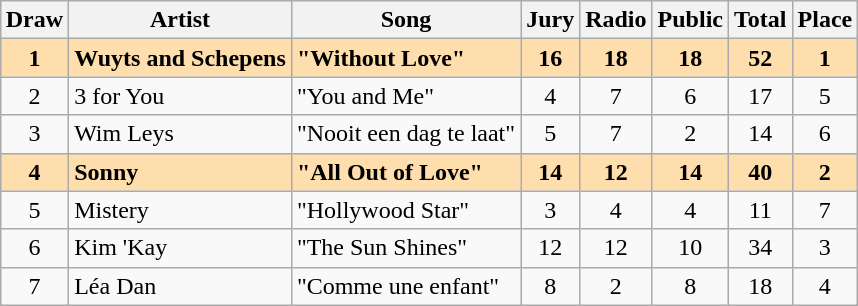<table class="sortable wikitable" style="margin: 1em auto 1em auto; text-align:center;">
<tr>
<th>Draw</th>
<th>Artist</th>
<th>Song</th>
<th>Jury</th>
<th>Radio</th>
<th>Public</th>
<th>Total</th>
<th>Place</th>
</tr>
<tr style="font-weight:bold;background:navajowhite;">
<td>1</td>
<td align="left">Wuyts and Schepens</td>
<td align="left">"Without Love"</td>
<td>16</td>
<td>18</td>
<td>18</td>
<td>52</td>
<td>1</td>
</tr>
<tr>
<td>2</td>
<td align="left">3 for You</td>
<td align="left">"You and Me"</td>
<td>4</td>
<td>7</td>
<td>6</td>
<td>17</td>
<td>5</td>
</tr>
<tr>
<td>3</td>
<td align="left">Wim Leys</td>
<td align="left">"Nooit een dag te laat"</td>
<td>5</td>
<td>7</td>
<td>2</td>
<td>14</td>
<td>6</td>
</tr>
<tr style="font-weight:bold;background:navajowhite;">
<td>4</td>
<td align="left">Sonny</td>
<td align="left">"All Out of Love"</td>
<td>14</td>
<td>12</td>
<td>14</td>
<td>40</td>
<td>2</td>
</tr>
<tr>
<td>5</td>
<td align="left">Mistery</td>
<td align="left">"Hollywood Star"</td>
<td>3</td>
<td>4</td>
<td>4</td>
<td>11</td>
<td>7</td>
</tr>
<tr>
<td>6</td>
<td align="left">Kim 'Kay</td>
<td align="left">"The Sun Shines"</td>
<td>12</td>
<td>12</td>
<td>10</td>
<td>34</td>
<td>3</td>
</tr>
<tr>
<td>7</td>
<td align="left">Léa Dan</td>
<td align="left">"Comme une enfant"</td>
<td>8</td>
<td>2</td>
<td>8</td>
<td>18</td>
<td>4</td>
</tr>
</table>
